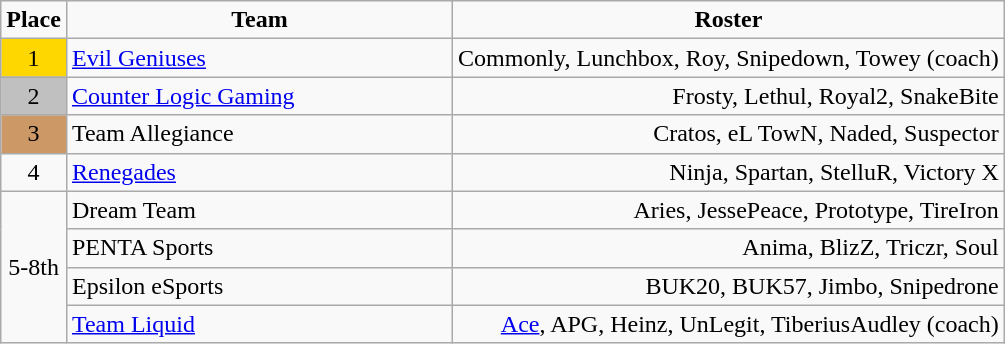<table class="wikitable" style="text-align:left">
<tr>
<td style="text-align:center"><strong>Place</strong></td>
<td style="text-align:center; width: 250px;"><strong>Team</strong></td>
<td style="text-align:center"><strong>Roster</strong></td>
</tr>
<tr>
<td style="text-align:center; background:gold;">1</td>
<td><a href='#'>Evil Geniuses</a></td>
<td style="text-align:right">Commonly, Lunchbox, Roy, Snipedown, Towey (coach)</td>
</tr>
<tr>
<td style="text-align:center; background:silver;">2</td>
<td><a href='#'>Counter Logic Gaming</a></td>
<td style="text-align:right">Frosty, Lethul, Royal2, SnakeBite</td>
</tr>
<tr>
<td style="text-align:center; background:#c96;">3</td>
<td>Team Allegiance</td>
<td style="text-align:right">Cratos, eL TowN, Naded, Suspector</td>
</tr>
<tr>
<td style="text-align:center">4</td>
<td><a href='#'>Renegades</a></td>
<td style="text-align:right">Ninja, Spartan, StelluR, Victory X</td>
</tr>
<tr>
<td style="text-align:center" rowspan="4">5-8th</td>
<td>Dream Team</td>
<td style="text-align:right">Aries, JessePeace, Prototype, TireIron</td>
</tr>
<tr>
<td>PENTA Sports</td>
<td style="text-align:right">Anima, BlizZ, Triczr, Soul</td>
</tr>
<tr>
<td>Epsilon eSports</td>
<td style="text-align:right">BUK20, BUK57, Jimbo, Snipedrone</td>
</tr>
<tr>
<td><a href='#'>Team Liquid</a></td>
<td style="text-align:right"><a href='#'>Ace</a>, APG, Heinz, UnLegit, TiberiusAudley (coach)</td>
</tr>
</table>
